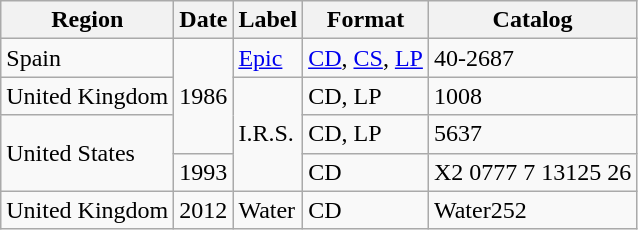<table class="wikitable">
<tr>
<th>Region</th>
<th>Date</th>
<th>Label</th>
<th>Format</th>
<th>Catalog</th>
</tr>
<tr>
<td>Spain</td>
<td rowspan="3">1986</td>
<td><a href='#'>Epic</a></td>
<td><a href='#'>CD</a>, <a href='#'>CS</a>, <a href='#'>LP</a></td>
<td>40-2687</td>
</tr>
<tr>
<td>United Kingdom</td>
<td rowspan="3">I.R.S.</td>
<td>CD, LP</td>
<td>1008</td>
</tr>
<tr>
<td rowspan="2">United States</td>
<td>CD, LP</td>
<td>5637</td>
</tr>
<tr>
<td>1993</td>
<td>CD</td>
<td>X2 0777 7 13125 26</td>
</tr>
<tr>
<td>United Kingdom</td>
<td>2012</td>
<td>Water</td>
<td>CD</td>
<td>Water252</td>
</tr>
</table>
